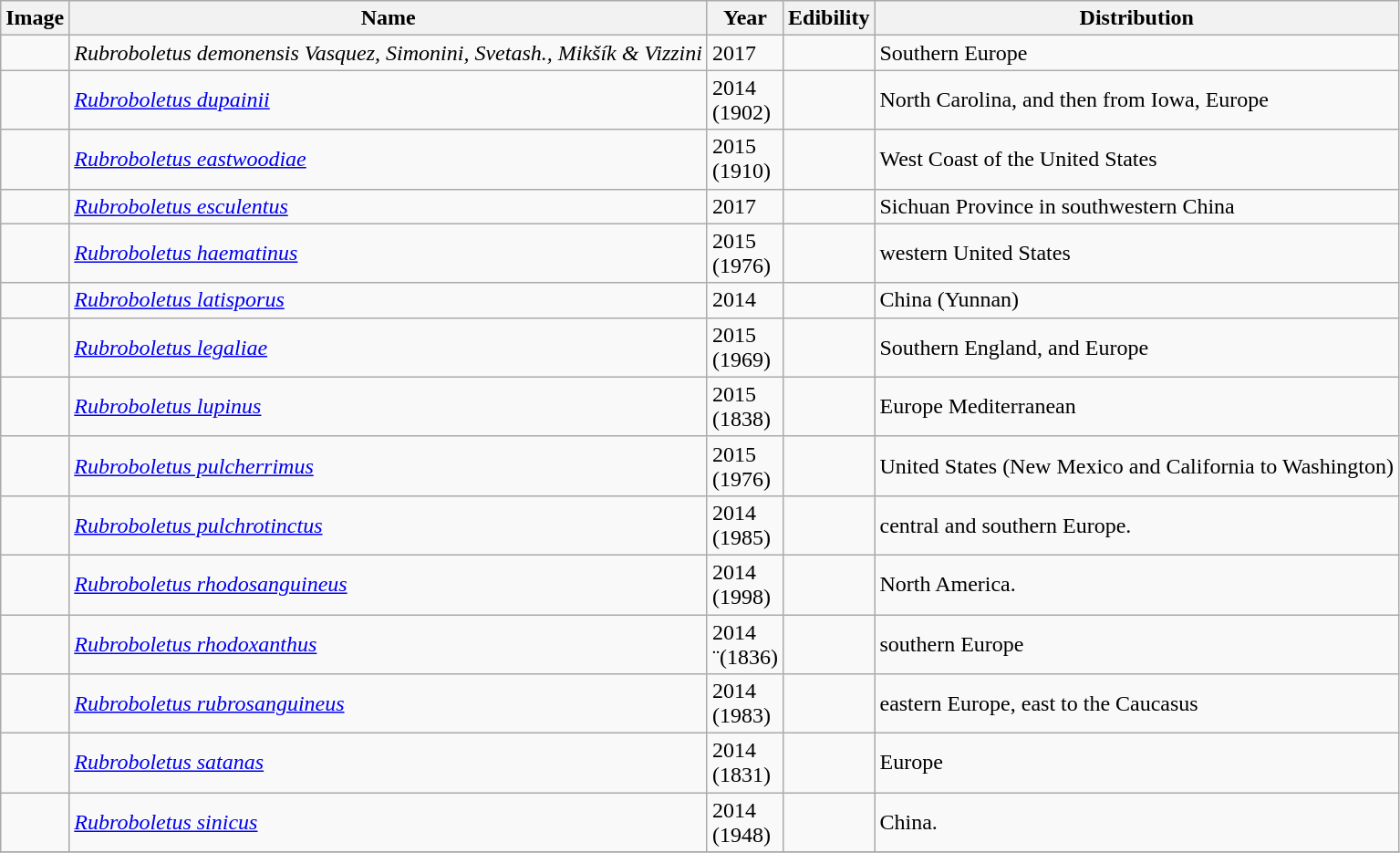<table class="wikitable">
<tr>
<th>Image</th>
<th>Name</th>
<th>Year</th>
<th>Edibility</th>
<th>Distribution</th>
</tr>
<tr>
<td></td>
<td><em>Rubroboletus demonensis Vasquez, Simonini, Svetash., Mikšík & Vizzini</em></td>
<td>2017</td>
<td></td>
<td>Southern Europe</td>
</tr>
<tr>
<td></td>
<td><em><a href='#'>Rubroboletus dupainii</a></em> </td>
<td>2014<br>(1902)</td>
<td></td>
<td>North Carolina, and then from Iowa, Europe</td>
</tr>
<tr>
<td></td>
<td><em><a href='#'>Rubroboletus eastwoodiae</a></em> </td>
<td>2015<br>(1910)</td>
<td></td>
<td>West Coast of the United States</td>
</tr>
<tr>
<td></td>
<td><em><a href='#'>Rubroboletus esculentus</a></em> </td>
<td>2017</td>
<td></td>
<td>Sichuan Province in southwestern China</td>
</tr>
<tr>
<td></td>
<td><em><a href='#'>Rubroboletus haematinus</a></em> </td>
<td>2015<br>(1976)</td>
<td></td>
<td>western United States</td>
</tr>
<tr>
<td></td>
<td><em><a href='#'>Rubroboletus latisporus</a></em> </td>
<td>2014</td>
<td></td>
<td>China (Yunnan)</td>
</tr>
<tr>
<td></td>
<td><em><a href='#'>Rubroboletus legaliae</a></em> </td>
<td>2015<br>(1969)</td>
<td></td>
<td>Southern England, and Europe</td>
</tr>
<tr>
<td></td>
<td><em><a href='#'>Rubroboletus lupinus</a></em> </td>
<td>2015<br>(1838)</td>
<td></td>
<td>Europe Mediterranean</td>
</tr>
<tr>
<td></td>
<td><em><a href='#'>Rubroboletus pulcherrimus</a></em> </td>
<td>2015<br>(1976)</td>
<td></td>
<td>United States (New Mexico and California to Washington)</td>
</tr>
<tr>
<td></td>
<td><em><a href='#'>Rubroboletus pulchrotinctus</a></em> </td>
<td>2014<br>(1985)</td>
<td></td>
<td>central and southern Europe.</td>
</tr>
<tr>
<td></td>
<td><em><a href='#'>Rubroboletus rhodosanguineus</a></em> </td>
<td>2014<br>(1998)</td>
<td></td>
<td>North America.</td>
</tr>
<tr>
<td></td>
<td><em><a href='#'>Rubroboletus rhodoxanthus</a></em> </td>
<td>2014<br>¨(1836)</td>
<td></td>
<td>southern Europe</td>
</tr>
<tr>
<td></td>
<td><em><a href='#'>Rubroboletus rubrosanguineus</a></em> </td>
<td>2014<br>(1983)</td>
<td></td>
<td>eastern Europe, east to the Caucasus</td>
</tr>
<tr>
<td></td>
<td><em><a href='#'>Rubroboletus satanas</a></em> </td>
<td>2014<br>(1831)</td>
<td></td>
<td>Europe</td>
</tr>
<tr>
<td></td>
<td><em><a href='#'>Rubroboletus sinicus</a></em> </td>
<td>2014<br>(1948)</td>
<td></td>
<td>China.</td>
</tr>
<tr>
</tr>
</table>
